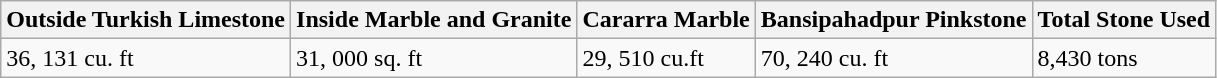<table class="wikitable">
<tr>
<th>Outside Turkish Limestone</th>
<th>Inside Marble and Granite</th>
<th>Cararra Marble</th>
<th>Bansipahadpur Pinkstone</th>
<th>Total Stone Used</th>
</tr>
<tr>
<td>36, 131 cu. ft</td>
<td>31, 000 sq. ft</td>
<td>29, 510 cu.ft</td>
<td>70, 240 cu. ft</td>
<td>8,430 tons</td>
</tr>
</table>
